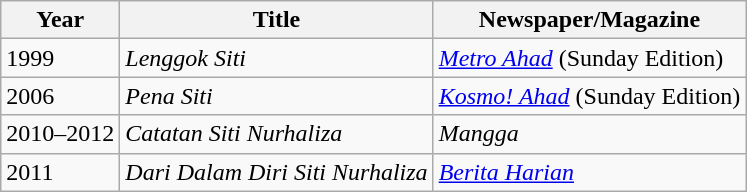<table class="wikitable">
<tr>
<th>Year</th>
<th>Title</th>
<th>Newspaper/Magazine</th>
</tr>
<tr>
<td>1999</td>
<td><em>Lenggok Siti</em></td>
<td><em><a href='#'>Metro Ahad</a></em> (Sunday Edition)</td>
</tr>
<tr>
<td>2006</td>
<td><em>Pena Siti</em></td>
<td><em><a href='#'>Kosmo! Ahad</a></em> (Sunday Edition)</td>
</tr>
<tr>
<td>2010–2012</td>
<td><em>Catatan Siti Nurhaliza</em></td>
<td><em>Mangga</em></td>
</tr>
<tr>
<td>2011</td>
<td><em>Dari Dalam Diri Siti Nurhaliza</em></td>
<td><em><a href='#'>Berita Harian</a></em></td>
</tr>
</table>
